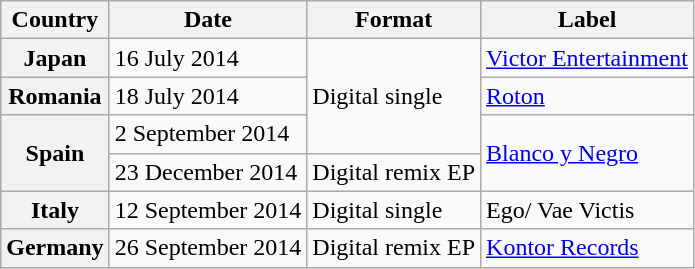<table class="wikitable plainrowheaders">
<tr>
<th>Country</th>
<th>Date</th>
<th>Format</th>
<th>Label</th>
</tr>
<tr>
<th scope="row">Japan</th>
<td>16 July 2014</td>
<td rowspan="3">Digital single</td>
<td><a href='#'>Victor Entertainment</a></td>
</tr>
<tr>
<th scope="row">Romania</th>
<td>18 July 2014</td>
<td><a href='#'>Roton</a></td>
</tr>
<tr>
<th scope="row" rowspan="2">Spain</th>
<td>2 September 2014</td>
<td rowspan="2"><a href='#'>Blanco y Negro</a></td>
</tr>
<tr>
<td>23 December 2014</td>
<td>Digital remix EP</td>
</tr>
<tr>
<th scope="row">Italy</th>
<td>12 September 2014</td>
<td>Digital single</td>
<td>Ego/ Vae Victis</td>
</tr>
<tr>
<th scope="row">Germany</th>
<td>26 September 2014</td>
<td>Digital remix EP</td>
<td><a href='#'>Kontor Records</a></td>
</tr>
</table>
